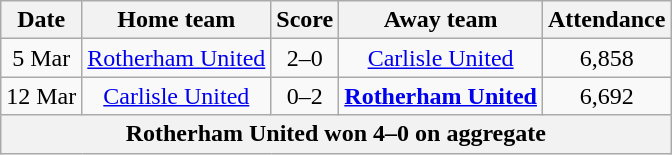<table class="wikitable" style="text-align: center">
<tr>
<th>Date</th>
<th>Home team</th>
<th>Score</th>
<th>Away team</th>
<th>Attendance</th>
</tr>
<tr>
<td>5 Mar</td>
<td><a href='#'>Rotherham United</a></td>
<td>2–0</td>
<td><a href='#'>Carlisle United</a></td>
<td>6,858</td>
</tr>
<tr>
<td>12 Mar</td>
<td><a href='#'>Carlisle United</a></td>
<td>0–2</td>
<td><strong><a href='#'>Rotherham United</a></strong></td>
<td>6,692</td>
</tr>
<tr>
<th colspan="5">Rotherham United won 4–0 on aggregate</th>
</tr>
</table>
